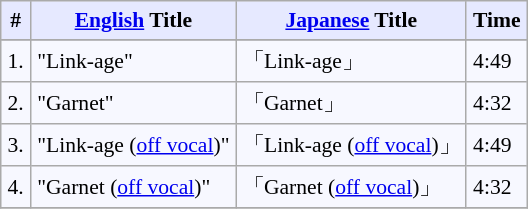<table border="" cellpadding="4" cellspacing="0" style="border: 1px #aaaaaa solid; border-collapse: collapse; padding: 0.2em; margin: 1em 1em 1em 0; background: #f7f8ff; font-size:0.9em">
<tr valign="middle" bgcolor="#e6e9ff">
<th rowspan="1">#</th>
<th rowspan="1"><a href='#'>English</a> Title</th>
<th colspan="1"><a href='#'>Japanese</a> Title</th>
<th rowspan="1">Time</th>
</tr>
<tr bgcolor="#e6e9ff">
</tr>
<tr>
<td>1.</td>
<td>"Link-age"</td>
<td>「Link-age」</td>
<td>4:49</td>
</tr>
<tr>
<td>2.</td>
<td>"Garnet"</td>
<td>「Garnet」</td>
<td>4:32</td>
</tr>
<tr>
<td>3.</td>
<td>"Link-age (<a href='#'>off vocal</a>)"</td>
<td>「Link-age (<a href='#'>off vocal</a>)」</td>
<td>4:49</td>
</tr>
<tr>
<td>4.</td>
<td>"Garnet (<a href='#'>off vocal</a>)"</td>
<td>「Garnet (<a href='#'>off vocal</a>)」</td>
<td>4:32</td>
</tr>
<tr>
</tr>
</table>
